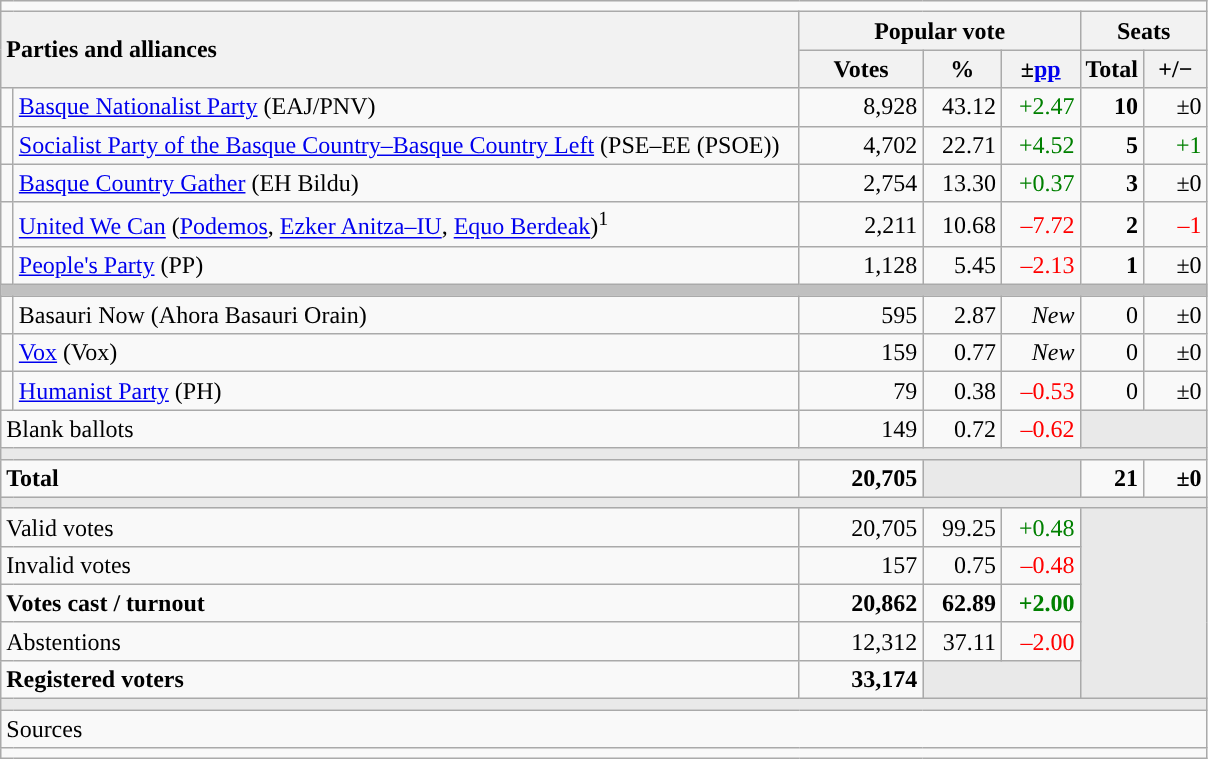<table class="wikitable" style="text-align:right;">
<tr>
<td colspan="7"></td>
</tr>
<tr>
<th style="text-align:left;" rowspan="2" colspan="2" width="525">Parties and alliances</th>
<th colspan="3">Popular vote</th>
<th colspan="2">Seats</th>
</tr>
<tr>
<th width="75">Votes</th>
<th width="45">%</th>
<th width="45">±<a href='#'>pp</a></th>
<th width="35">Total</th>
<th width="35">+/−</th>
</tr>
<tr>
<td width="1" style="color:inherit;background:"></td>
<td align="left"><a href='#'>Basque Nationalist Party</a> (EAJ/PNV)</td>
<td>8,928</td>
<td>43.12</td>
<td style="color:green;">+2.47</td>
<td><strong>10</strong></td>
<td>±0</td>
</tr>
<tr>
<td style="color:inherit;background:"></td>
<td align="left"><a href='#'>Socialist Party of the Basque Country–Basque Country Left</a> (PSE–EE (PSOE))</td>
<td>4,702</td>
<td>22.71</td>
<td style="color:green;">+4.52</td>
<td><strong>5</strong></td>
<td style="color:green;">+1</td>
</tr>
<tr>
<td style="color:inherit;background:"></td>
<td align="left"><a href='#'>Basque Country Gather</a> (EH Bildu)</td>
<td>2,754</td>
<td>13.30</td>
<td style="color:green;">+0.37</td>
<td><strong>3</strong></td>
<td>±0</td>
</tr>
<tr>
<td style="color:inherit;background:"></td>
<td align="left"><a href='#'>United We Can</a> (<a href='#'>Podemos</a>, <a href='#'>Ezker Anitza–IU</a>, <a href='#'>Equo Berdeak</a>)<sup>1</sup></td>
<td>2,211</td>
<td>10.68</td>
<td style="color:red;">–7.72</td>
<td><strong>2</strong></td>
<td style="color:red;">–1</td>
</tr>
<tr>
<td style="color:inherit;background:"></td>
<td align="left"><a href='#'>People's Party</a> (PP)</td>
<td>1,128</td>
<td>5.45</td>
<td style="color:red;">–2.13</td>
<td><strong>1</strong></td>
<td>±0</td>
</tr>
<tr>
<td colspan="7" bgcolor="#C0C0C0"></td>
</tr>
<tr>
<td style="color:inherit;background:"></td>
<td align="left">Basauri Now (Ahora Basauri Orain)</td>
<td>595</td>
<td>2.87</td>
<td><em>New</em></td>
<td>0</td>
<td>±0</td>
</tr>
<tr>
<td style="color:inherit;background:"></td>
<td align="left"><a href='#'>Vox</a> (Vox)</td>
<td>159</td>
<td>0.77</td>
<td><em>New</em></td>
<td>0</td>
<td>±0</td>
</tr>
<tr>
<td style="color:inherit;background:"></td>
<td align="left"><a href='#'>Humanist Party</a> (PH)</td>
<td>79</td>
<td>0.38</td>
<td style="color:red;">–0.53</td>
<td>0</td>
<td>±0</td>
</tr>
<tr>
<td align="left" colspan="2">Blank ballots</td>
<td>149</td>
<td>0.72</td>
<td style="color:red;">–0.62</td>
<td bgcolor="#E9E9E9" colspan="2"></td>
</tr>
<tr>
<td colspan="7" bgcolor="#E9E9E9"></td>
</tr>
<tr style="font-weight:bold;">
<td align="left" colspan="2">Total</td>
<td>20,705</td>
<td bgcolor="#E9E9E9" colspan="2"></td>
<td>21</td>
<td>±0</td>
</tr>
<tr>
<td colspan="7" bgcolor="#E9E9E9"></td>
</tr>
<tr>
<td align="left" colspan="2">Valid votes</td>
<td>20,705</td>
<td>99.25</td>
<td style="color:green;">+0.48</td>
<td bgcolor="#E9E9E9" colspan="2" rowspan="5"></td>
</tr>
<tr>
<td align="left" colspan="2">Invalid votes</td>
<td>157</td>
<td>0.75</td>
<td style="color:red;">–0.48</td>
</tr>
<tr style="font-weight:bold;">
<td align="left" colspan="2">Votes cast / turnout</td>
<td>20,862</td>
<td>62.89</td>
<td style="color:green;">+2.00</td>
</tr>
<tr>
<td align="left" colspan="2">Abstentions</td>
<td>12,312</td>
<td>37.11</td>
<td style="color:red;">–2.00</td>
</tr>
<tr style="font-weight:bold;">
<td align="left" colspan="2">Registered voters</td>
<td>33,174</td>
<td bgcolor="#E9E9E9" colspan="2"></td>
</tr>
<tr>
<td colspan="7" bgcolor="#E9E9E9"></td>
</tr>
<tr>
<td align="left" colspan="7">Sources</td>
</tr>
<tr>
<td colspan="7" style="text-align:left; max-width:790px;"></td>
</tr>
</table>
